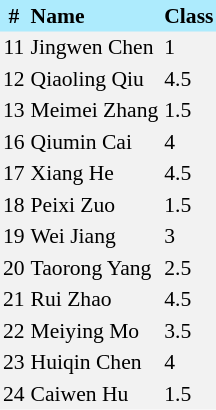<table border=0 cellpadding=2 cellspacing=0  |- bgcolor=#F2F2F2 style="text-align:center; font-size:90%;">
<tr bgcolor=#ADEBFD>
<th>#</th>
<th align=left>Name</th>
<th align=left>Class</th>
</tr>
<tr>
<td>11</td>
<td align=left>Jingwen Chen</td>
<td align=left>1</td>
</tr>
<tr>
<td>12</td>
<td align=left>Qiaoling Qiu</td>
<td align=left>4.5</td>
</tr>
<tr>
<td>13</td>
<td align=left>Meimei Zhang</td>
<td align=left>1.5</td>
</tr>
<tr>
<td>16</td>
<td align=left>Qiumin Cai</td>
<td align=left>4</td>
</tr>
<tr>
<td>17</td>
<td align=left>Xiang He</td>
<td align=left>4.5</td>
</tr>
<tr>
<td>18</td>
<td align=left>Peixi Zuo</td>
<td align=left>1.5</td>
</tr>
<tr>
<td>19</td>
<td align=left>Wei Jiang</td>
<td align=left>3</td>
</tr>
<tr>
<td>20</td>
<td align=left>Taorong Yang</td>
<td align=left>2.5</td>
</tr>
<tr>
<td>21</td>
<td align=left>Rui Zhao</td>
<td align=left>4.5</td>
</tr>
<tr>
<td>22</td>
<td align=left>Meiying Mo</td>
<td align=left>3.5</td>
</tr>
<tr>
<td>23</td>
<td align=left>Huiqin Chen</td>
<td align=left>4</td>
</tr>
<tr>
<td>24</td>
<td align=left>Caiwen Hu</td>
<td align=left>1.5</td>
</tr>
</table>
